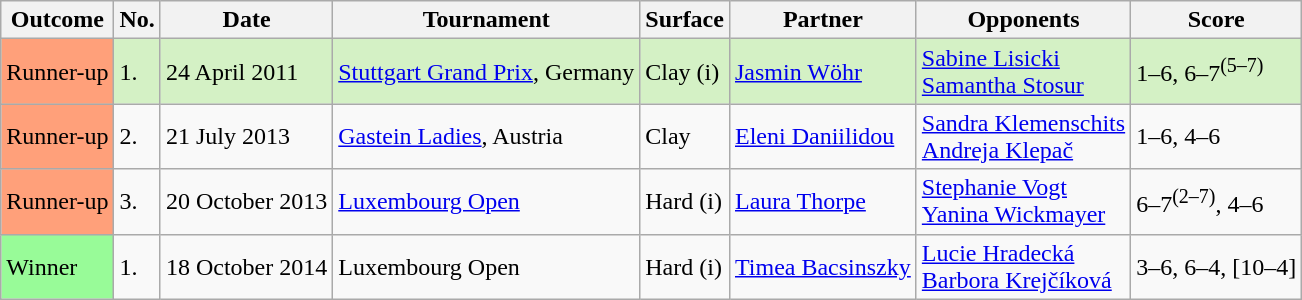<table class="sortable wikitable nowrap">
<tr>
<th>Outcome</th>
<th>No.</th>
<th>Date</th>
<th>Tournament</th>
<th>Surface</th>
<th>Partner</th>
<th>Opponents</th>
<th class="unsortable">Score</th>
</tr>
<tr style="background:#d4f1c5;">
<td style="background:#ffa07a;">Runner-up</td>
<td>1.</td>
<td>24 April 2011</td>
<td><a href='#'>Stuttgart Grand Prix</a>, Germany</td>
<td>Clay (i)</td>
<td> <a href='#'>Jasmin Wöhr</a></td>
<td> <a href='#'>Sabine Lisicki</a> <br>  <a href='#'>Samantha Stosur</a></td>
<td>1–6, 6–7<sup>(5–7)</sup></td>
</tr>
<tr>
<td style="background:#ffa07a;">Runner-up</td>
<td>2.</td>
<td>21 July 2013</td>
<td><a href='#'>Gastein Ladies</a>, Austria</td>
<td>Clay</td>
<td> <a href='#'>Eleni Daniilidou</a></td>
<td> <a href='#'>Sandra Klemenschits</a> <br>  <a href='#'>Andreja Klepač</a></td>
<td>1–6, 4–6</td>
</tr>
<tr>
<td style="background:#ffa07a;">Runner-up</td>
<td>3.</td>
<td>20 October 2013</td>
<td><a href='#'>Luxembourg Open</a></td>
<td>Hard (i)</td>
<td> <a href='#'>Laura Thorpe</a></td>
<td> <a href='#'>Stephanie Vogt</a> <br>  <a href='#'>Yanina Wickmayer</a></td>
<td>6–7<sup>(2–7)</sup>, 4–6</td>
</tr>
<tr>
<td style="background:#98fb98;">Winner</td>
<td>1.</td>
<td>18 October 2014</td>
<td>Luxembourg Open</td>
<td>Hard (i)</td>
<td> <a href='#'>Timea Bacsinszky</a></td>
<td> <a href='#'>Lucie Hradecká</a> <br>  <a href='#'>Barbora Krejčíková</a></td>
<td>3–6, 6–4, [10–4]</td>
</tr>
</table>
